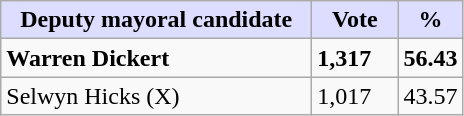<table class="wikitable">
<tr>
<th style="background:#ddf; width:200px;">Deputy mayoral candidate</th>
<th style="background:#ddf; width:50px;">Vote</th>
<th style="background:#ddf; width:30px;">%</th>
</tr>
<tr>
<td><strong>Warren Dickert</strong></td>
<td><strong>1,317</strong></td>
<td><strong>56.43</strong></td>
</tr>
<tr>
<td>Selwyn Hicks (X)</td>
<td>1,017</td>
<td>43.57</td>
</tr>
</table>
